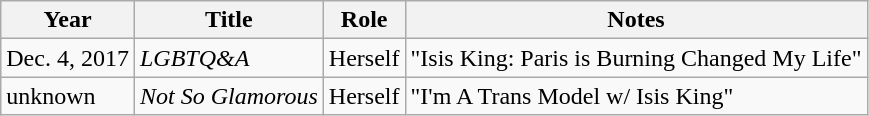<table class="wikitable">
<tr>
<th>Year</th>
<th>Title</th>
<th>Role</th>
<th>Notes</th>
</tr>
<tr>
<td>Dec. 4, 2017</td>
<td><em>LGBTQ&A</em></td>
<td>Herself</td>
<td>"Isis King: Paris is Burning Changed My Life"</td>
</tr>
<tr>
<td>unknown</td>
<td><em>Not So Glamorous</em></td>
<td>Herself</td>
<td>"I'm A Trans Model w/ Isis King"</td>
</tr>
</table>
